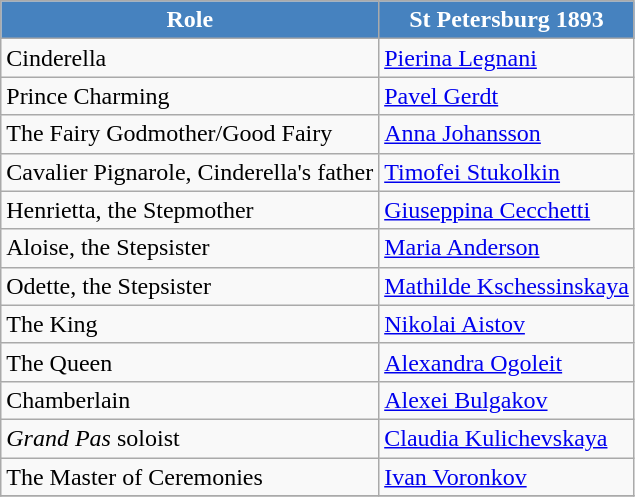<table class="wikitable" border="1">
<tr>
<th style="background:#4682BF; color:white;">Role</th>
<th style="background:#4682BF; color:white;">St Petersburg 1893</th>
</tr>
<tr>
<td>Cinderella</td>
<td><a href='#'>Pierina Legnani</a></td>
</tr>
<tr>
<td>Prince Charming</td>
<td><a href='#'>Pavel Gerdt</a></td>
</tr>
<tr>
<td>The Fairy Godmother/Good Fairy</td>
<td><a href='#'>Anna Johansson</a></td>
</tr>
<tr>
<td>Cavalier Pignarole, Cinderella's father</td>
<td><a href='#'>Timofei Stukolkin</a></td>
</tr>
<tr>
<td>Henrietta, the Stepmother</td>
<td><a href='#'>Giuseppina Cecchetti</a></td>
</tr>
<tr>
<td>Aloise, the Stepsister</td>
<td><a href='#'>Maria Anderson</a></td>
</tr>
<tr>
<td>Odette, the Stepsister</td>
<td><a href='#'>Mathilde Kschessinskaya</a></td>
</tr>
<tr>
<td>The King</td>
<td><a href='#'>Nikolai Aistov</a></td>
</tr>
<tr>
<td>The Queen</td>
<td><a href='#'>Alexandra Ogoleit</a></td>
</tr>
<tr>
<td>Chamberlain</td>
<td><a href='#'>Alexei Bulgakov</a></td>
</tr>
<tr>
<td><em>Grand Pas</em> soloist</td>
<td><a href='#'>Claudia Kulichevskaya</a></td>
</tr>
<tr>
<td>The Master of Ceremonies</td>
<td><a href='#'>Ivan Voronkov</a></td>
</tr>
<tr>
</tr>
</table>
